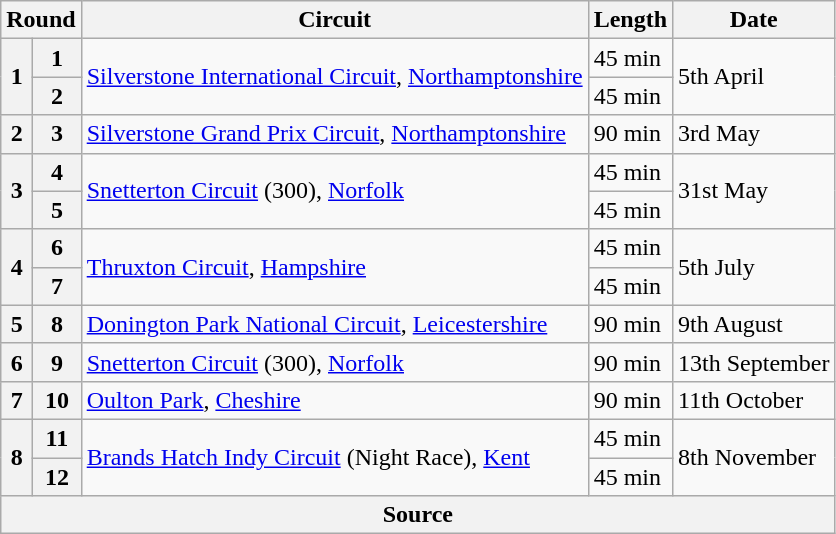<table class="wikitable">
<tr>
<th colspan="2">Round</th>
<th>Circuit</th>
<th>Length</th>
<th>Date</th>
</tr>
<tr>
<th rowspan="2"><strong>1</strong></th>
<th>1</th>
<td rowspan="2"><a href='#'>Silverstone International Circuit</a>, <a href='#'>Northamptonshire</a></td>
<td>45 min</td>
<td rowspan="2">5th April</td>
</tr>
<tr>
<th>2</th>
<td>45 min</td>
</tr>
<tr>
<th><strong>2</strong></th>
<th>3</th>
<td><a href='#'>Silverstone Grand Prix Circuit</a>, <a href='#'>Northamptonshire</a></td>
<td>90 min</td>
<td>3rd May</td>
</tr>
<tr>
<th rowspan="2"><strong>3</strong></th>
<th>4</th>
<td rowspan="2"><a href='#'>Snetterton Circuit</a> (300), <a href='#'>Norfolk</a></td>
<td>45 min</td>
<td rowspan="2">31st May</td>
</tr>
<tr>
<th>5</th>
<td>45 min</td>
</tr>
<tr>
<th rowspan="2"><strong>4</strong></th>
<th>6</th>
<td rowspan="2"><a href='#'>Thruxton Circuit</a>, <a href='#'>Hampshire</a></td>
<td>45 min</td>
<td rowspan="2">5th July</td>
</tr>
<tr>
<th>7</th>
<td>45 min</td>
</tr>
<tr>
<th><strong>5</strong></th>
<th>8</th>
<td><a href='#'>Donington Park National Circuit</a>, <a href='#'>Leicestershire</a></td>
<td>90 min</td>
<td>9th August</td>
</tr>
<tr>
<th><strong>6</strong></th>
<th>9</th>
<td><a href='#'>Snetterton Circuit</a> (300), <a href='#'>Norfolk</a></td>
<td>90 min</td>
<td>13th September</td>
</tr>
<tr>
<th><strong>7</strong></th>
<th>10</th>
<td><a href='#'>Oulton Park</a>, <a href='#'>Cheshire</a></td>
<td>90 min</td>
<td>11th October</td>
</tr>
<tr>
<th rowspan="2"><strong>8</strong></th>
<th>11</th>
<td rowspan="2"><a href='#'>Brands Hatch Indy Circuit</a> (Night Race), <a href='#'>Kent</a></td>
<td>45 min</td>
<td rowspan="2">8th November</td>
</tr>
<tr>
<th>12</th>
<td>45 min</td>
</tr>
<tr>
<th colspan="5">Source</th>
</tr>
</table>
